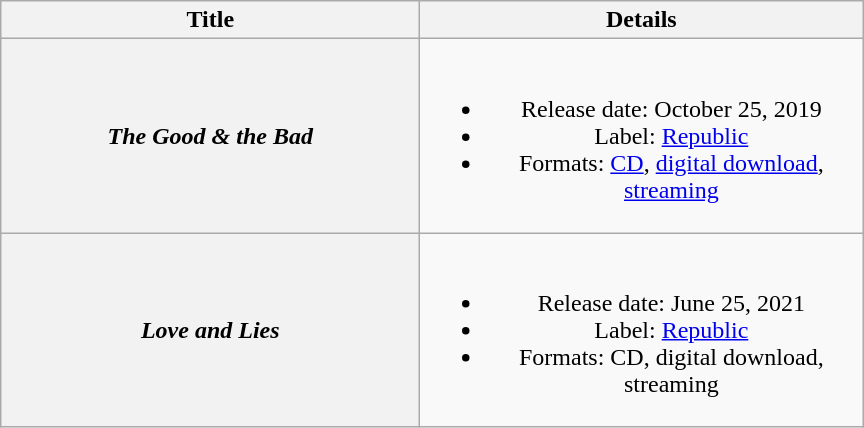<table class="wikitable plainrowheaders" style="text-align:center;">
<tr>
<th scope="col" rowspan="1" style="width:17em;">Title</th>
<th scope="col" rowspan="1" style="width:18em;">Details</th>
</tr>
<tr>
<th scope="row"><em>The Good & the Bad</em></th>
<td><br><ul><li>Release date: October 25, 2019</li><li>Label: <a href='#'>Republic</a></li><li>Formats: <a href='#'>CD</a>, <a href='#'>digital download</a>, <a href='#'>streaming</a></li></ul></td>
</tr>
<tr>
<th scope="row"><em>Love and Lies</em></th>
<td><br><ul><li>Release date: June 25, 2021</li><li>Label: <a href='#'>Republic</a></li><li>Formats: CD, digital download, streaming</li></ul></td>
</tr>
</table>
